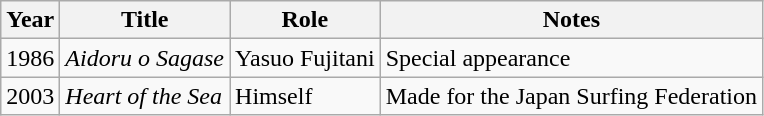<table class="wikitable sortable">
<tr>
<th>Year</th>
<th>Title</th>
<th>Role</th>
<th class="unsortable">Notes</th>
</tr>
<tr>
<td>1986</td>
<td><em>Aidoru o Sagase</em></td>
<td>Yasuo Fujitani</td>
<td>Special appearance</td>
</tr>
<tr>
<td>2003</td>
<td><em>Heart of the Sea</em></td>
<td>Himself</td>
<td>Made for the Japan Surfing Federation</td>
</tr>
</table>
